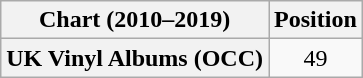<table class="wikitable plainrowheaders" style="text-align:center">
<tr>
<th scope="col">Chart (2010–2019)</th>
<th scope="col">Position</th>
</tr>
<tr>
<th scope="row">UK Vinyl Albums (OCC)</th>
<td>49</td>
</tr>
</table>
